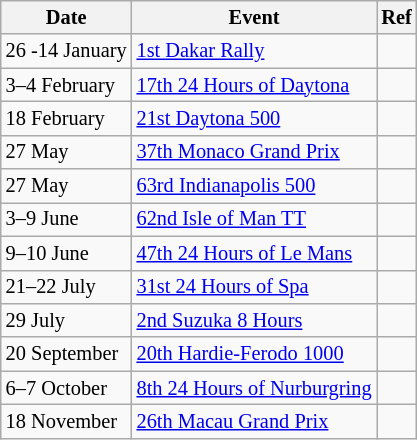<table class="wikitable" style="font-size: 85%">
<tr>
<th>Date</th>
<th>Event</th>
<th>Ref</th>
</tr>
<tr>
<td>26 -14 January</td>
<td><a href='#'>1st Dakar Rally</a></td>
<td></td>
</tr>
<tr>
<td>3–4 February</td>
<td><a href='#'>17th 24 Hours of Daytona</a></td>
<td></td>
</tr>
<tr>
<td>18 February</td>
<td><a href='#'>21st Daytona 500</a></td>
<td></td>
</tr>
<tr>
<td>27 May</td>
<td><a href='#'>37th Monaco Grand Prix</a></td>
<td></td>
</tr>
<tr>
<td>27 May</td>
<td><a href='#'>63rd Indianapolis 500</a></td>
<td></td>
</tr>
<tr>
<td>3–9 June</td>
<td><a href='#'>62nd Isle of Man TT</a></td>
<td></td>
</tr>
<tr>
<td>9–10 June</td>
<td><a href='#'>47th 24 Hours of Le Mans</a></td>
<td></td>
</tr>
<tr>
<td>21–22 July</td>
<td><a href='#'>31st 24 Hours of Spa</a></td>
<td></td>
</tr>
<tr>
<td>29 July</td>
<td><a href='#'>2nd Suzuka 8 Hours</a></td>
<td></td>
</tr>
<tr>
<td>20 September</td>
<td><a href='#'>20th Hardie-Ferodo 1000</a></td>
<td></td>
</tr>
<tr>
<td>6–7 October</td>
<td><a href='#'>8th 24 Hours of Nurburgring</a></td>
<td></td>
</tr>
<tr>
<td>18 November</td>
<td><a href='#'>26th Macau Grand Prix</a></td>
<td></td>
</tr>
</table>
